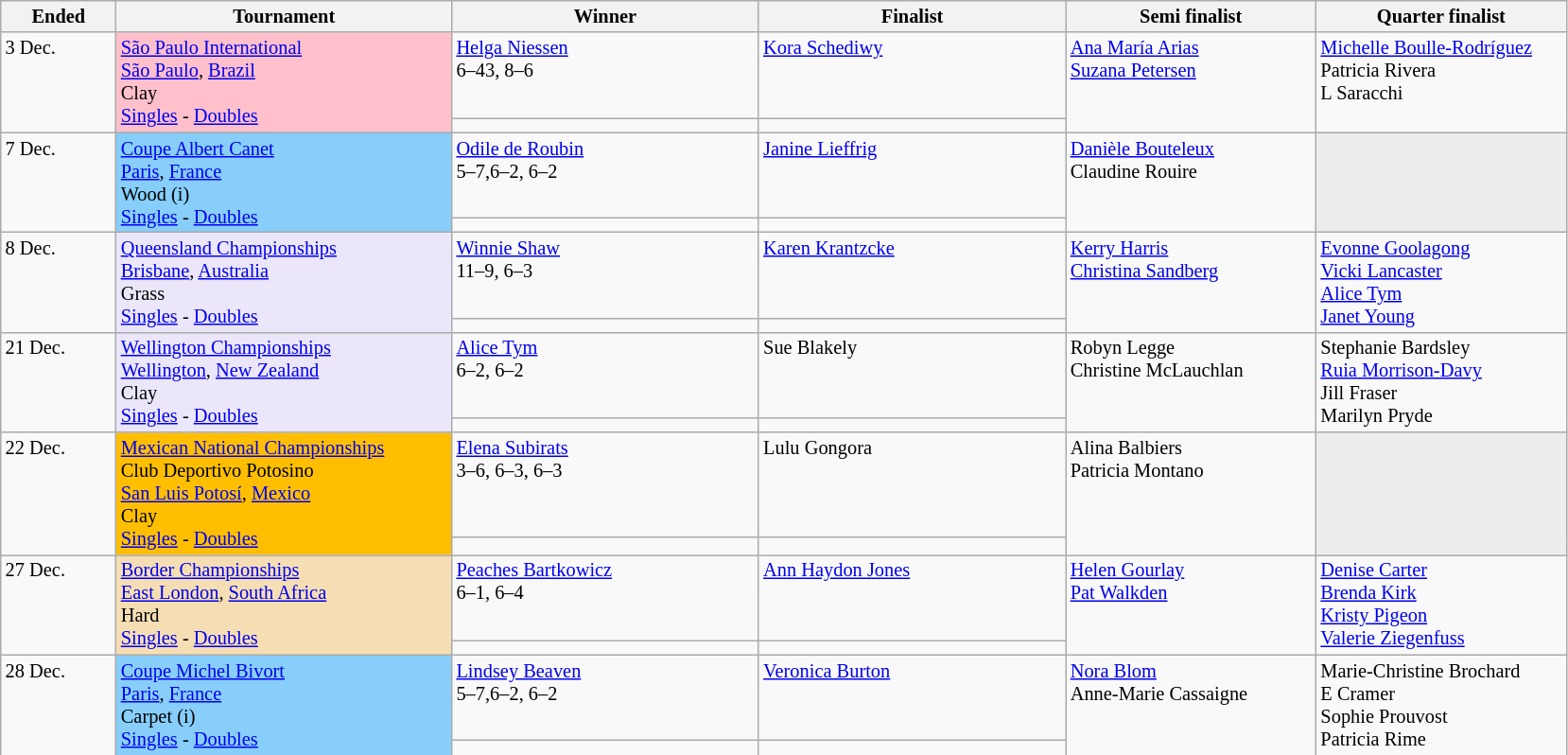<table class="wikitable" style="font-size:85%;">
<tr>
<th width="75">Ended</th>
<th width="230">Tournament</th>
<th width="210">Winner</th>
<th width="210">Finalist</th>
<th width="170">Semi finalist</th>
<th width="170">Quarter finalist</th>
</tr>
<tr valign=top>
<td rowspan=2>3 Dec.</td>
<td style="background:#FFC0CB;" rowspan=2><a href='#'>São Paulo International</a><br><a href='#'>São Paulo</a>, <a href='#'>Brazil</a><br>Clay<br><a href='#'>Singles</a> - <a href='#'>Doubles</a></td>
<td>  <a href='#'>Helga Niessen</a><br>6–43, 8–6</td>
<td>  <a href='#'>Kora Schediwy</a></td>
<td rowspan=2> <a href='#'>Ana María Arias</a><br> <a href='#'>Suzana Petersen</a></td>
<td rowspan=2> <a href='#'>Michelle Boulle-Rodríguez</a><br> Patricia Rivera<br> L Saracchi</td>
</tr>
<tr valign=top>
<td></td>
<td></td>
</tr>
<tr valign=top>
<td rowspan=2>7 Dec.</td>
<td style="background:#87CEFA;" rowspan=2><a href='#'>Coupe Albert Canet</a><br> <a href='#'>Paris</a>, <a href='#'>France</a><br>Wood (i)<br><a href='#'>Singles</a> - <a href='#'>Doubles</a></td>
<td> <a href='#'>Odile de Roubin</a><br>5–7,6–2, 6–2</td>
<td> <a href='#'>Janine Lieffrig</a></td>
<td rowspan=2> <a href='#'>Danièle Bouteleux</a><br>  Claudine Rouire</td>
<td style="background:#ededed;" rowspan=2></td>
</tr>
<tr valign=top>
<td></td>
<td></td>
</tr>
<tr valign=top>
<td rowspan=2>8 Dec.</td>
<td style="background:#ebe6fa;" rowspan=2><a href='#'>Queensland Championships</a><br><a href='#'>Brisbane</a>, <a href='#'>Australia</a><br>Grass<br><a href='#'>Singles</a> - <a href='#'>Doubles</a></td>
<td> <a href='#'>Winnie Shaw</a><br>11–9, 6–3</td>
<td> <a href='#'>Karen Krantzcke</a></td>
<td rowspan=2> <a href='#'>Kerry Harris</a>  <br> <a href='#'>Christina Sandberg</a></td>
<td rowspan=2> <a href='#'>Evonne Goolagong</a> <br> <a href='#'>Vicki Lancaster</a><br>  <a href='#'>Alice Tym</a><br>  <a href='#'>Janet Young</a></td>
</tr>
<tr valign=top>
<td></td>
<td></td>
</tr>
<tr valign=top>
<td rowspan=2>21 Dec.</td>
<td style="background:#ebe6fa;" rowspan=2><a href='#'>Wellington Championships</a><br><a href='#'>Wellington</a>, <a href='#'>New Zealand</a><br>Clay<br><a href='#'>Singles</a> - <a href='#'>Doubles</a></td>
<td> <a href='#'>Alice Tym</a><br>6–2, 6–2</td>
<td> Sue Blakely</td>
<td rowspan=2> Robyn Legge<br> Christine McLauchlan</td>
<td rowspan=2> Stephanie Bardsley <br>   <a href='#'>Ruia Morrison-Davy</a><br> Jill Fraser<br> Marilyn Pryde</td>
</tr>
<tr valign=top>
<td></td>
<td></td>
</tr>
<tr valign=top>
<td rowspan=2>22 Dec.</td>
<td style="background:#FFBF00;" rowspan=2><a href='#'>Mexican National Championships</a> <br>Club Deportivo Potosino<br> <a href='#'>San Luis Potosí</a>, <a href='#'>Mexico</a><br>Clay<br><a href='#'>Singles</a> - <a href='#'>Doubles</a></td>
<td>  <a href='#'>Elena Subirats</a><br>3–6, 6–3, 6–3</td>
<td>  Lulu Gongora</td>
<td rowspan=2>  Alina Balbiers<br>  Patricia Montano</td>
<td style="background:#ededed;" rowspan=2></td>
</tr>
<tr valign=top>
<td></td>
<td></td>
</tr>
<tr valign=top>
<td rowspan=2>27 Dec.</td>
<td style="background:#F5DEB3;" rowspan=2><a href='#'>Border Championships</a> <br><a href='#'>East London</a>, <a href='#'>South Africa</a><br>Hard<br><a href='#'>Singles</a> - <a href='#'>Doubles</a></td>
<td> <a href='#'>Peaches Bartkowicz</a><br>6–1, 6–4</td>
<td> <a href='#'>Ann Haydon Jones</a></td>
<td rowspan=2> <a href='#'>Helen Gourlay</a> <br> <a href='#'>Pat Walkden</a></td>
<td rowspan=2> <a href='#'>Denise Carter</a><br> <a href='#'>Brenda Kirk</a><br>  <a href='#'>Kristy Pigeon</a><br> <a href='#'>Valerie Ziegenfuss</a></td>
</tr>
<tr valign=top>
<td></td>
<td></td>
</tr>
<tr valign=top>
<td rowspan=2>28 Dec.</td>
<td style="background:#87CEFA;" rowspan=2><a href='#'>Coupe Michel Bivort</a><br> <a href='#'>Paris</a>, <a href='#'>France</a><br>Carpet (i)<br><a href='#'>Singles</a> - <a href='#'>Doubles</a></td>
<td> <a href='#'>Lindsey Beaven</a><br>5–7,6–2, 6–2</td>
<td> <a href='#'>Veronica Burton</a></td>
<td rowspan=2> <a href='#'>Nora Blom</a><br>  Anne-Marie Cassaigne</td>
<td rowspan=2> Marie-Christine Brochard<br>  E Cramer<br> Sophie Prouvost<br> Patricia Rime</td>
</tr>
<tr valign=top>
<td></td>
<td></td>
</tr>
<tr valign=top>
</tr>
</table>
